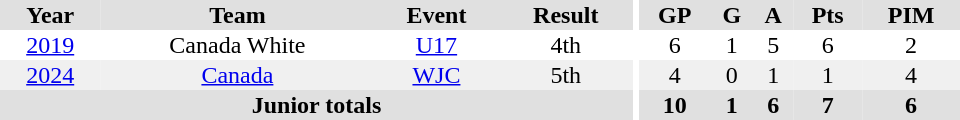<table border="0" cellpadding="1" cellspacing="0" ID="Table3" style="text-align:center; width:40em">
<tr bgcolor="#e0e0e0">
<th>Year</th>
<th>Team</th>
<th>Event</th>
<th>Result</th>
<th rowspan="99" bgcolor="#ffffff"></th>
<th>GP</th>
<th>G</th>
<th>A</th>
<th>Pts</th>
<th>PIM</th>
</tr>
<tr>
<td><a href='#'>2019</a></td>
<td>Canada White</td>
<td><a href='#'>U17</a></td>
<td>4th</td>
<td>6</td>
<td>1</td>
<td>5</td>
<td>6</td>
<td>2</td>
</tr>
<tr bgcolor="#f0f0f0">
<td><a href='#'>2024</a></td>
<td><a href='#'>Canada</a></td>
<td><a href='#'>WJC</a></td>
<td>5th</td>
<td>4</td>
<td>0</td>
<td>1</td>
<td>1</td>
<td>4</td>
</tr>
<tr bgcolor="#e0e0e0">
<th colspan="4">Junior totals</th>
<th>10</th>
<th>1</th>
<th>6</th>
<th>7</th>
<th>6</th>
</tr>
</table>
